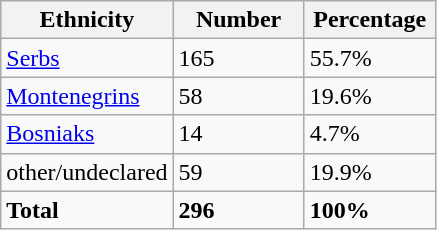<table class="wikitable">
<tr>
<th width="100px">Ethnicity</th>
<th width="80px">Number</th>
<th width="80px">Percentage</th>
</tr>
<tr>
<td><a href='#'>Serbs</a></td>
<td>165</td>
<td>55.7%</td>
</tr>
<tr>
<td><a href='#'>Montenegrins</a></td>
<td>58</td>
<td>19.6%</td>
</tr>
<tr>
<td><a href='#'>Bosniaks</a></td>
<td>14</td>
<td>4.7%</td>
</tr>
<tr>
<td>other/undeclared</td>
<td>59</td>
<td>19.9%</td>
</tr>
<tr>
<td><strong>Total</strong></td>
<td><strong>296</strong></td>
<td><strong>100%</strong></td>
</tr>
</table>
